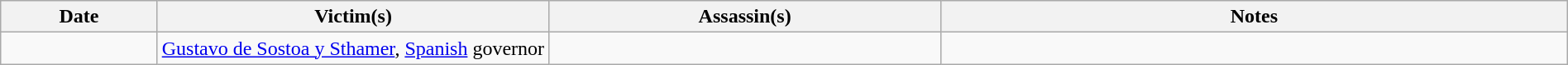<table class="wikitable sortable" style="width:100%">
<tr>
<th style="width:10%">Date</th>
<th style="width:25%">Victim(s)</th>
<th style="width:25%">Assassin(s)</th>
<th style="width:40%">Notes</th>
</tr>
<tr>
<td></td>
<td><a href='#'>Gustavo de Sostoa y Sthamer</a>, <a href='#'>Spanish</a> governor</td>
<td></td>
<td></td>
</tr>
</table>
